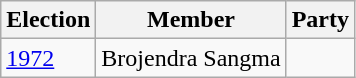<table class="wikitable sortable">
<tr>
<th>Election</th>
<th>Member</th>
<th colspan=2>Party</th>
</tr>
<tr>
<td><a href='#'>1972</a></td>
<td>Brojendra Sangma</td>
<td></td>
</tr>
</table>
